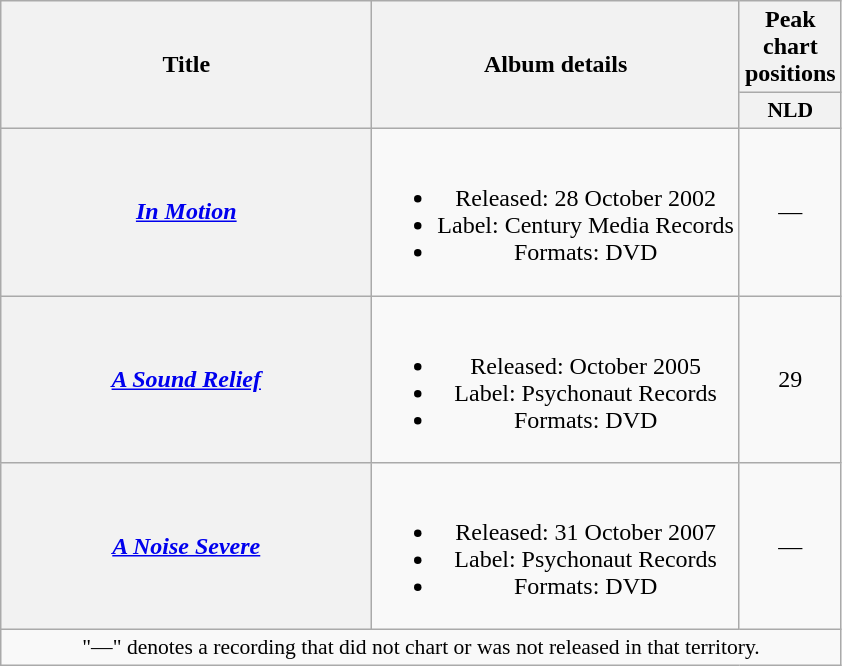<table class="wikitable plainrowheaders" style="text-align:center;">
<tr>
<th scope="col" rowspan="2" style="width:15em;">Title</th>
<th scope="col" rowspan="2">Album details</th>
<th scope="col">Peak chart positions</th>
</tr>
<tr>
<th scope="col" style="width:3em;font-size:90%;">NLD<br></th>
</tr>
<tr>
<th scope="row"><em><a href='#'>In Motion</a></em></th>
<td><br><ul><li>Released: 28 October 2002</li><li>Label: Century Media Records</li><li>Formats: DVD</li></ul></td>
<td>—</td>
</tr>
<tr>
<th scope="row"><em><a href='#'>A Sound Relief</a></em></th>
<td><br><ul><li>Released: October 2005</li><li>Label: Psychonaut Records</li><li>Formats: DVD</li></ul></td>
<td>29</td>
</tr>
<tr>
<th scope="row"><em><a href='#'>A Noise Severe</a></em></th>
<td><br><ul><li>Released: 31 October 2007</li><li>Label: Psychonaut Records</li><li>Formats: DVD</li></ul></td>
<td>—</td>
</tr>
<tr>
<td colspan="10" style="font-size:90%">"—" denotes a recording that did not chart or was not released in that territory.</td>
</tr>
</table>
